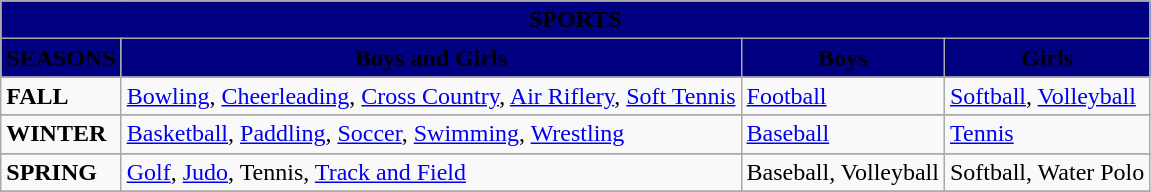<table class="wikitable">
<tr align="center" style="background: #000080">
<td colspan="4" style="font-size:;"><span><strong>SPORTS</strong></span></td>
</tr>
<tr align="center" style="background: #000080">
<td><span><strong>SEASONS</strong></span></td>
<td><span><strong>Boys and Girls</strong></span></td>
<td><span><strong>Boys</strong></span></td>
<td><span><strong>Girls</strong></span></td>
</tr>
<tr>
<td><strong>FALL</strong></td>
<td><a href='#'>Bowling</a>, <a href='#'>Cheerleading</a>, <a href='#'>Cross Country</a>, <a href='#'>Air Riflery</a>, <a href='#'>Soft Tennis</a></td>
<td><a href='#'>Football</a></td>
<td><a href='#'>Softball</a>, <a href='#'>Volleyball</a></td>
</tr>
<tr>
</tr>
<tr>
<td><strong>WINTER</strong></td>
<td><a href='#'>Basketball</a>, <a href='#'>Paddling</a>, <a href='#'>Soccer</a>, <a href='#'>Swimming</a>, <a href='#'>Wrestling</a></td>
<td><a href='#'>Baseball</a></td>
<td><a href='#'>Tennis</a></td>
</tr>
<tr>
</tr>
<tr>
<td><strong>SPRING</strong></td>
<td><a href='#'>Golf</a>, <a href='#'>Judo</a>, Tennis, <a href='#'>Track and Field</a></td>
<td>Baseball, Volleyball</td>
<td>Softball, Water Polo</td>
</tr>
<tr>
</tr>
</table>
